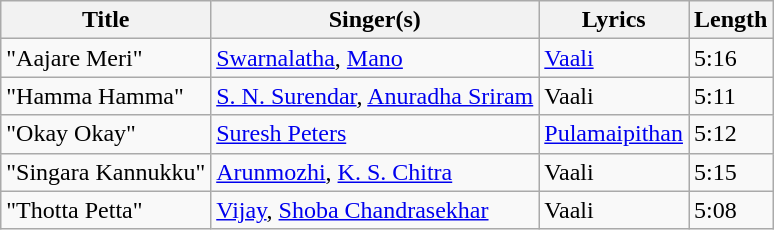<table class="wikitable">
<tr>
<th>Title</th>
<th>Singer(s)</th>
<th>Lyrics</th>
<th>Length</th>
</tr>
<tr>
<td>"Aajare Meri"</td>
<td><a href='#'>Swarnalatha</a>, <a href='#'>Mano</a></td>
<td><a href='#'>Vaali</a></td>
<td>5:16</td>
</tr>
<tr>
<td>"Hamma Hamma"</td>
<td><a href='#'>S. N. Surendar</a>, <a href='#'>Anuradha Sriram</a></td>
<td>Vaali</td>
<td>5:11</td>
</tr>
<tr>
<td>"Okay Okay"</td>
<td><a href='#'>Suresh Peters</a></td>
<td><a href='#'>Pulamaipithan</a></td>
<td>5:12</td>
</tr>
<tr>
<td>"Singara Kannukku"</td>
<td><a href='#'>Arunmozhi</a>, <a href='#'>K. S. Chitra</a></td>
<td>Vaali</td>
<td>5:15</td>
</tr>
<tr>
<td>"Thotta Petta"</td>
<td><a href='#'>Vijay</a>, <a href='#'>Shoba Chandrasekhar</a></td>
<td>Vaali</td>
<td>5:08</td>
</tr>
</table>
